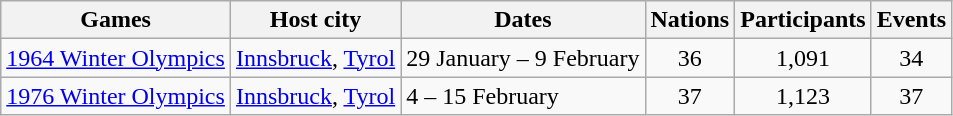<table class="wikitable">
<tr>
<th>Games</th>
<th>Host city</th>
<th>Dates</th>
<th>Nations</th>
<th>Participants</th>
<th>Events</th>
</tr>
<tr>
<td><a href='#'>1964 Winter Olympics</a></td>
<td><a href='#'>Innsbruck</a>, <a href='#'>Tyrol</a></td>
<td>29 January – 9 February</td>
<td style="text-align:center;">36</td>
<td style="text-align:center;">1,091</td>
<td style="text-align:center;">34</td>
</tr>
<tr>
<td><a href='#'>1976 Winter Olympics</a></td>
<td><a href='#'>Innsbruck</a>, <a href='#'>Tyrol</a></td>
<td>4 – 15 February</td>
<td style="text-align:center;">37</td>
<td style="text-align:center;">1,123</td>
<td style="text-align:center;">37</td>
</tr>
</table>
